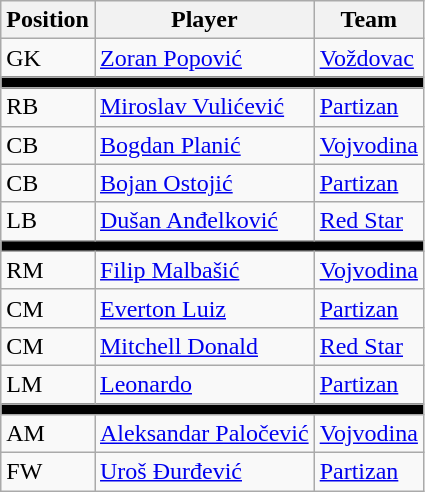<table class="wikitable">
<tr>
<th>Position</th>
<th>Player</th>
<th>Team</th>
</tr>
<tr>
<td>GK</td>
<td> <a href='#'>Zoran Popović</a></td>
<td><a href='#'>Voždovac</a></td>
</tr>
<tr>
<td colspan=3 style="background: black"></td>
</tr>
<tr>
<td>RB</td>
<td> <a href='#'>Miroslav Vulićević</a></td>
<td><a href='#'>Partizan</a></td>
</tr>
<tr>
<td>CB</td>
<td> <a href='#'>Bogdan Planić</a></td>
<td><a href='#'>Vojvodina</a></td>
</tr>
<tr>
<td>CB</td>
<td> <a href='#'>Bojan Ostojić</a></td>
<td><a href='#'>Partizan</a></td>
</tr>
<tr>
<td>LB</td>
<td> <a href='#'>Dušan Anđelković</a></td>
<td><a href='#'>Red Star</a></td>
</tr>
<tr>
<td colspan=3 style="background: black"></td>
</tr>
<tr>
<td>RM</td>
<td> <a href='#'>Filip Malbašić</a></td>
<td><a href='#'>Vojvodina</a></td>
</tr>
<tr>
<td>CM</td>
<td> <a href='#'>Everton Luiz</a></td>
<td><a href='#'>Partizan</a></td>
</tr>
<tr>
<td>CM</td>
<td> <a href='#'>Mitchell Donald</a></td>
<td><a href='#'>Red Star</a></td>
</tr>
<tr>
<td>LM</td>
<td> <a href='#'>Leonardo</a></td>
<td><a href='#'>Partizan</a></td>
</tr>
<tr>
<td colspan=3 style="background: black"></td>
</tr>
<tr>
<td>AM</td>
<td> <a href='#'>Aleksandar Paločević</a></td>
<td><a href='#'>Vojvodina</a></td>
</tr>
<tr>
<td>FW</td>
<td> <a href='#'>Uroš Đurđević</a></td>
<td><a href='#'>Partizan</a></td>
</tr>
</table>
